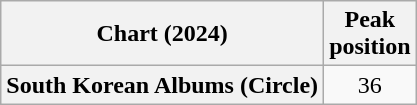<table class="wikitable sortable plainrowheaders" style="text-align:center">
<tr>
<th scope="col">Chart (2024)</th>
<th scope="col">Peak<br>position</th>
</tr>
<tr>
<th scope="row">South Korean Albums (Circle)</th>
<td>36</td>
</tr>
</table>
